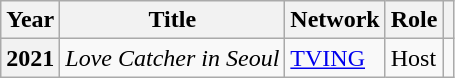<table class="wikitable sortable plainrowheaders">
<tr>
<th scope="col">Year</th>
<th scope="col">Title</th>
<th scope="col">Network</th>
<th scope="col">Role</th>
<th scope="col" class="unsortable"></th>
</tr>
<tr>
<th scope="row">2021</th>
<td><em>Love Catcher in Seoul</em></td>
<td><a href='#'>TVING</a></td>
<td>Host</td>
<td></td>
</tr>
</table>
